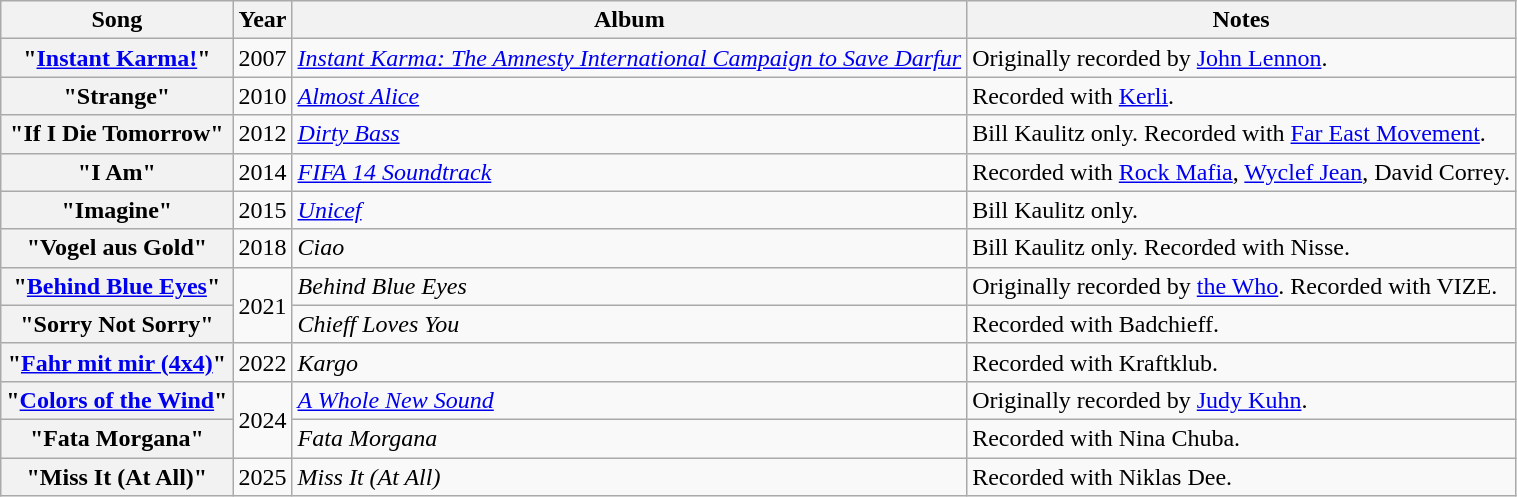<table class="wikitable plainrowheaders">
<tr>
<th>Song</th>
<th>Year</th>
<th>Album</th>
<th>Notes</th>
</tr>
<tr>
<th scope="row">"<a href='#'>Instant Karma!</a>"</th>
<td>2007</td>
<td><em><a href='#'>Instant Karma: The Amnesty International Campaign to Save Darfur</a></em></td>
<td>Originally recorded by <a href='#'>John Lennon</a>.</td>
</tr>
<tr>
<th scope="row">"Strange"</th>
<td>2010</td>
<td><em><a href='#'>Almost Alice</a></em></td>
<td>Recorded with <a href='#'>Kerli</a>.</td>
</tr>
<tr>
<th scope="row">"If I Die Tomorrow"</th>
<td>2012</td>
<td><em><a href='#'>Dirty Bass</a></em></td>
<td>Bill Kaulitz only. Recorded with <a href='#'>Far East Movement</a>.</td>
</tr>
<tr>
<th scope="row">"I Am"</th>
<td>2014</td>
<td><em><a href='#'>FIFA 14 Soundtrack</a></em></td>
<td>Recorded with <a href='#'>Rock Mafia</a>, <a href='#'>Wyclef Jean</a>, David Correy.</td>
</tr>
<tr>
<th scope="row">"Imagine"</th>
<td>2015</td>
<td><em><a href='#'>Unicef</a></em></td>
<td>Bill Kaulitz only.</td>
</tr>
<tr>
<th scope="row">"Vogel aus Gold"</th>
<td>2018</td>
<td><em>Ciao</em></td>
<td>Bill Kaulitz only. Recorded with Nisse.</td>
</tr>
<tr>
<th scope="row">"<a href='#'>Behind Blue Eyes</a>"</th>
<td rowspan=2>2021</td>
<td><em>Behind Blue Eyes</em></td>
<td>Originally recorded by <a href='#'>the Who</a>. Recorded with VIZE.</td>
</tr>
<tr>
<th scope="row">"Sorry Not Sorry"</th>
<td><em>Chieff Loves You</em></td>
<td>Recorded with Badchieff.</td>
</tr>
<tr>
<th scope="row">"<a href='#'>Fahr mit mir (4x4)</a>"</th>
<td>2022</td>
<td><em>Kargo</em></td>
<td>Recorded with Kraftklub.</td>
</tr>
<tr>
<th scope="row">"<a href='#'>Colors of the Wind</a>"</th>
<td rowspan=2>2024</td>
<td><em><a href='#'>A Whole New Sound</a></em></td>
<td>Originally recorded by <a href='#'>Judy Kuhn</a>.</td>
</tr>
<tr>
<th scope="row">"Fata Morgana"</th>
<td><em>Fata Morgana</em></td>
<td>Recorded with Nina Chuba.</td>
</tr>
<tr>
<th scope="row">"Miss It (At All)"</th>
<td>2025</td>
<td><em>Miss It (At All)</em></td>
<td>Recorded with Niklas Dee.</td>
</tr>
</table>
